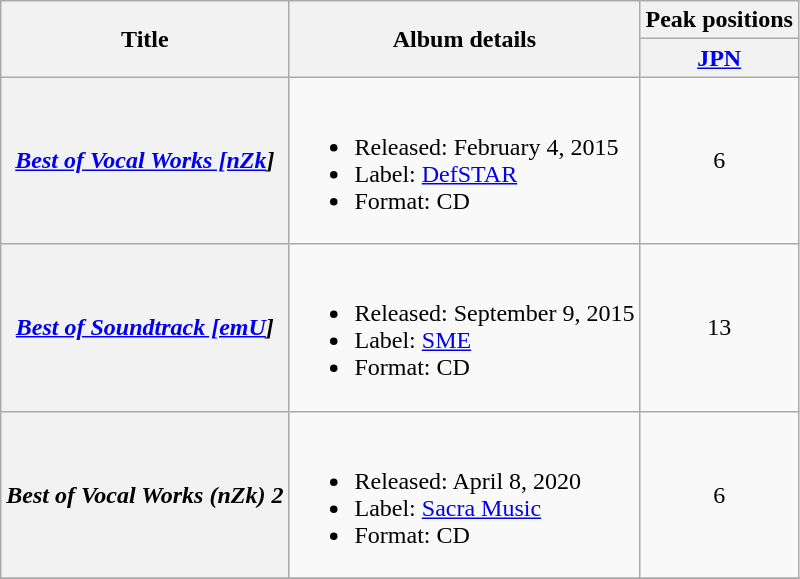<table class="wikitable plainrowheaders">
<tr>
<th scope="col" rowspan="2">Title</th>
<th scope="col" rowspan="2">Album details</th>
<th scope="col" colspan="1">Peak positions</th>
</tr>
<tr>
<th scope="col"><a href='#'>JPN</a><br></th>
</tr>
<tr>
<th scope="row"><em><a href='#'>Best of Vocal Works [nZk</a>]</em></th>
<td><br><ul><li>Released: February 4, 2015 </li><li>Label: <a href='#'>DefSTAR</a></li><li>Format: CD</li></ul></td>
<td align="center">6</td>
</tr>
<tr>
<th scope="row"><em><a href='#'>Best of Soundtrack [emU</a>]</em></th>
<td><br><ul><li>Released: September 9, 2015 </li><li>Label: <a href='#'>SME</a></li><li>Format: CD</li></ul></td>
<td align="center">13</td>
</tr>
<tr>
<th scope="row"><em>Best of Vocal Works (nZk) 2 </em></th>
<td><br><ul><li>Released: April 8, 2020 </li><li>Label: <a href='#'>Sacra Music</a></li><li>Format: CD</li></ul></td>
<td align="center">6</td>
</tr>
<tr>
</tr>
</table>
